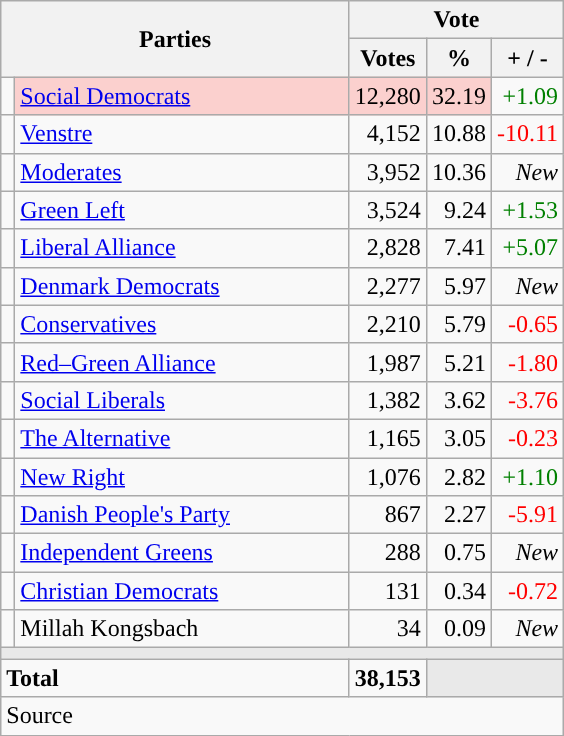<table class="wikitable" style="text-align:right;">
<tr>
<th style="text-align:centre;" rowspan="2" colspan="2" width="225">Parties</th>
<th colspan="3">Vote</th>
</tr>
<tr>
<th width="15">Votes</th>
<th width="15">%</th>
<th width="15">+ / -</th>
</tr>
<tr>
<td width="2" style="color:inherit;background:"></td>
<td bgcolor=#fbd0ce  align="left"><a href='#'>Social Democrats</a></td>
<td bgcolor=#fbd0ce>12,280</td>
<td bgcolor=#fbd0ce>32.19</td>
<td style=color:green;>+1.09</td>
</tr>
<tr>
<td width="2" style="color:inherit;background:"></td>
<td align="left"><a href='#'>Venstre</a></td>
<td>4,152</td>
<td>10.88</td>
<td style=color:red;>-10.11</td>
</tr>
<tr>
<td width="2" style="color:inherit;background:"></td>
<td align="left"><a href='#'>Moderates</a></td>
<td>3,952</td>
<td>10.36</td>
<td><em>New</em></td>
</tr>
<tr>
<td width="2" style="color:inherit;background:"></td>
<td align="left"><a href='#'>Green Left</a></td>
<td>3,524</td>
<td>9.24</td>
<td style=color:green;>+1.53</td>
</tr>
<tr>
<td width="2" style="color:inherit;background:"></td>
<td align="left"><a href='#'>Liberal Alliance</a></td>
<td>2,828</td>
<td>7.41</td>
<td style=color:green;>+5.07</td>
</tr>
<tr>
<td width="2" style="color:inherit;background:"></td>
<td align="left"><a href='#'>Denmark Democrats</a></td>
<td>2,277</td>
<td>5.97</td>
<td><em>New</em></td>
</tr>
<tr>
<td width="2" style="color:inherit;background:"></td>
<td align="left"><a href='#'>Conservatives</a></td>
<td>2,210</td>
<td>5.79</td>
<td style=color:red;>-0.65</td>
</tr>
<tr>
<td width="2" style="color:inherit;background:"></td>
<td align="left"><a href='#'>Red–Green Alliance</a></td>
<td>1,987</td>
<td>5.21</td>
<td style=color:red;>-1.80</td>
</tr>
<tr>
<td width="2" style="color:inherit;background:"></td>
<td align="left"><a href='#'>Social Liberals</a></td>
<td>1,382</td>
<td>3.62</td>
<td style=color:red;>-3.76</td>
</tr>
<tr>
<td width="2" style="color:inherit;background:"></td>
<td align="left"><a href='#'>The Alternative</a></td>
<td>1,165</td>
<td>3.05</td>
<td style=color:red;>-0.23</td>
</tr>
<tr>
<td width="2" style="color:inherit;background:"></td>
<td align="left"><a href='#'>New Right</a></td>
<td>1,076</td>
<td>2.82</td>
<td style=color:green;>+1.10</td>
</tr>
<tr>
<td width="2" style="color:inherit;background:"></td>
<td align="left"><a href='#'>Danish People's Party</a></td>
<td>867</td>
<td>2.27</td>
<td style=color:red;>-5.91</td>
</tr>
<tr>
<td width="2" style="color:inherit;background:"></td>
<td align="left"><a href='#'>Independent Greens</a></td>
<td>288</td>
<td>0.75</td>
<td><em>New</em></td>
</tr>
<tr>
<td width="2" style="color:inherit;background:"></td>
<td align="left"><a href='#'>Christian Democrats</a></td>
<td>131</td>
<td>0.34</td>
<td style=color:red;>-0.72</td>
</tr>
<tr>
<td width="2" style="color:inherit;background:"></td>
<td align="left">Millah Kongsbach</td>
<td>34</td>
<td>0.09</td>
<td><em>New</em></td>
</tr>
<tr>
<td colspan="7" bgcolor="#E9E9E9"></td>
</tr>
<tr>
<td align="left" colspan="2"><strong>Total</strong></td>
<td><strong>38,153</strong></td>
<td bgcolor="#E9E9E9" colspan="2"></td>
</tr>
<tr>
<td align="left" colspan="6">Source</td>
</tr>
</table>
